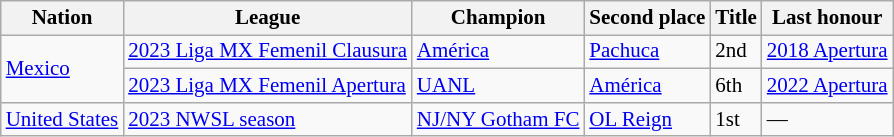<table class=wikitable style="font-size:14px">
<tr>
<th>Nation</th>
<th>League</th>
<th>Champion</th>
<th>Second place</th>
<th data-sort-type="number">Title</th>
<th>Last honour</th>
</tr>
<tr>
<td rowspan=2> <a href='#'>Mexico</a></td>
<td><a href='#'>2023 Liga MX Femenil Clausura</a></td>
<td><a href='#'>América</a></td>
<td><a href='#'>Pachuca</a></td>
<td>2nd</td>
<td><a href='#'>2018 Apertura</a></td>
</tr>
<tr>
<td><a href='#'>2023 Liga MX Femenil Apertura</a></td>
<td><a href='#'>UANL</a></td>
<td><a href='#'>América</a></td>
<td>6th</td>
<td><a href='#'>2022 Apertura</a></td>
</tr>
<tr>
<td> <a href='#'>United States</a></td>
<td><a href='#'>2023 NWSL season</a></td>
<td><a href='#'>NJ/NY Gotham FC</a></td>
<td><a href='#'>OL Reign</a></td>
<td>1st</td>
<td>—</td>
</tr>
</table>
